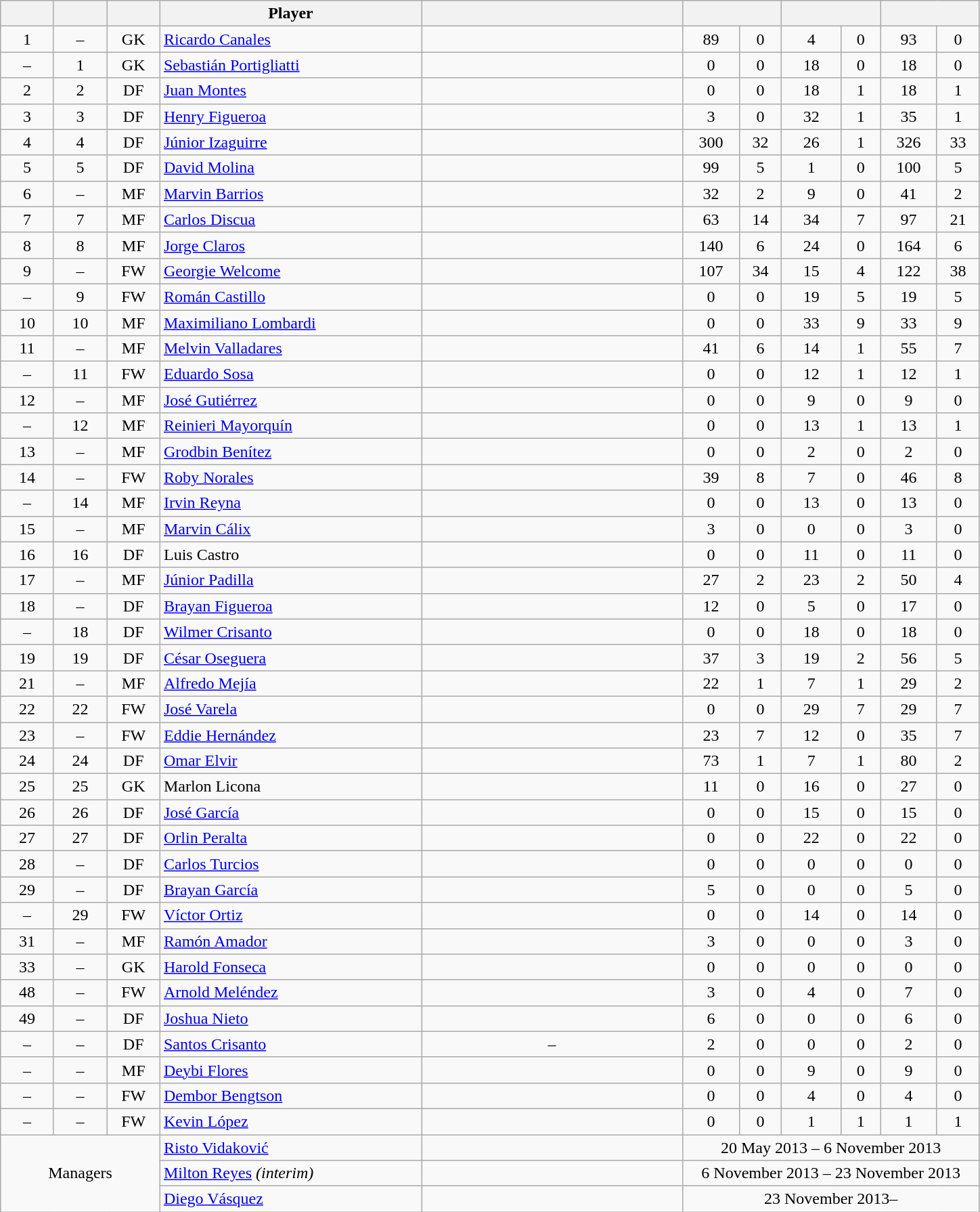<table class="wikitable">
<tr>
<th width="45"></th>
<th width="45"></th>
<th width="45"></th>
<th width="250">Player</th>
<th width="250"></th>
<th width="90" colspan="2"></th>
<th width="90" colspan="2"></th>
<th width="90" colspan="2"></th>
</tr>
<tr align="center">
<td>1</td>
<td>–</td>
<td>GK</td>
<td align="left"> <a href='#'>Ricardo Canales</a></td>
<td></td>
<td>89</td>
<td>0</td>
<td>4</td>
<td>0</td>
<td>93</td>
<td>0</td>
</tr>
<tr align="center">
<td>–</td>
<td>1</td>
<td>GK</td>
<td align="left"> <a href='#'>Sebastián Portigliatti</a></td>
<td></td>
<td>0</td>
<td>0</td>
<td>18</td>
<td>0</td>
<td>18</td>
<td>0</td>
</tr>
<tr align="center">
<td>2</td>
<td>2</td>
<td>DF</td>
<td align="left"> <a href='#'>Juan Montes</a></td>
<td></td>
<td>0</td>
<td>0</td>
<td>18</td>
<td>1</td>
<td>18</td>
<td>1</td>
</tr>
<tr align="center">
<td>3</td>
<td>3</td>
<td>DF</td>
<td align="left"> <a href='#'>Henry Figueroa</a></td>
<td></td>
<td>3</td>
<td>0</td>
<td>32</td>
<td>1</td>
<td>35</td>
<td>1</td>
</tr>
<tr align="center">
<td>4</td>
<td>4</td>
<td>DF</td>
<td align="left"> <a href='#'>Júnior Izaguirre</a></td>
<td></td>
<td>300</td>
<td>32</td>
<td>26</td>
<td>1</td>
<td>326</td>
<td>33</td>
</tr>
<tr align="center">
<td>5</td>
<td>5</td>
<td>DF</td>
<td align="left"> <a href='#'>David Molina</a></td>
<td></td>
<td>99</td>
<td>5</td>
<td>1</td>
<td>0</td>
<td>100</td>
<td>5</td>
</tr>
<tr align="center">
<td>6</td>
<td>–</td>
<td>MF</td>
<td align="left"> <a href='#'>Marvin Barrios</a></td>
<td></td>
<td>32</td>
<td>2</td>
<td>9</td>
<td>0</td>
<td>41</td>
<td>2</td>
</tr>
<tr align="center">
<td>7</td>
<td>7</td>
<td>MF</td>
<td align="left"> <a href='#'>Carlos Discua</a></td>
<td></td>
<td>63</td>
<td>14</td>
<td>34</td>
<td>7</td>
<td>97</td>
<td>21</td>
</tr>
<tr align="center">
<td>8</td>
<td>8</td>
<td>MF</td>
<td align="left"> <a href='#'>Jorge Claros</a></td>
<td></td>
<td>140</td>
<td>6</td>
<td>24</td>
<td>0</td>
<td>164</td>
<td>6</td>
</tr>
<tr align="center">
<td>9</td>
<td>–</td>
<td>FW</td>
<td align="left"> <a href='#'>Georgie Welcome</a></td>
<td></td>
<td>107</td>
<td>34</td>
<td>15</td>
<td>4</td>
<td>122</td>
<td>38</td>
</tr>
<tr align="center">
<td>–</td>
<td>9</td>
<td>FW</td>
<td align="left"> <a href='#'>Román Castillo</a></td>
<td></td>
<td>0</td>
<td>0</td>
<td>19</td>
<td>5</td>
<td>19</td>
<td>5</td>
</tr>
<tr align="center">
<td>10</td>
<td>10</td>
<td>MF</td>
<td align="left"> <a href='#'>Maximiliano Lombardi</a></td>
<td></td>
<td>0</td>
<td>0</td>
<td>33</td>
<td>9</td>
<td>33</td>
<td>9</td>
</tr>
<tr align="center">
<td>11</td>
<td>–</td>
<td>MF</td>
<td align="left"> <a href='#'>Melvin Valladares</a></td>
<td></td>
<td>41</td>
<td>6</td>
<td>14</td>
<td>1</td>
<td>55</td>
<td>7</td>
</tr>
<tr align="center">
<td>–</td>
<td>11</td>
<td>FW</td>
<td align="left"> <a href='#'>Eduardo Sosa</a></td>
<td></td>
<td>0</td>
<td>0</td>
<td>12</td>
<td>1</td>
<td>12</td>
<td>1</td>
</tr>
<tr align="center">
<td>12</td>
<td>–</td>
<td>MF</td>
<td align="left"> <a href='#'>José Gutiérrez</a></td>
<td></td>
<td>0</td>
<td>0</td>
<td>9</td>
<td>0</td>
<td>9</td>
<td>0</td>
</tr>
<tr align="center">
<td>–</td>
<td>12</td>
<td>MF</td>
<td align="left"> <a href='#'>Reinieri Mayorquín</a></td>
<td></td>
<td>0</td>
<td>0</td>
<td>13</td>
<td>1</td>
<td>13</td>
<td>1</td>
</tr>
<tr align="center">
<td>13</td>
<td>–</td>
<td>MF</td>
<td align="left"> <a href='#'>Grodbin Benítez</a></td>
<td></td>
<td>0</td>
<td>0</td>
<td>2</td>
<td>0</td>
<td>2</td>
<td>0</td>
</tr>
<tr align="center">
<td>14</td>
<td>–</td>
<td>FW</td>
<td align="left"> <a href='#'>Roby Norales</a></td>
<td></td>
<td>39</td>
<td>8</td>
<td>7</td>
<td>0</td>
<td>46</td>
<td>8</td>
</tr>
<tr align="center">
<td>–</td>
<td>14</td>
<td>MF</td>
<td align="left"> <a href='#'>Irvin Reyna</a></td>
<td></td>
<td>0</td>
<td>0</td>
<td>13</td>
<td>0</td>
<td>13</td>
<td>0</td>
</tr>
<tr align="center">
<td>15</td>
<td>–</td>
<td>MF</td>
<td align="left"> <a href='#'>Marvin Cálix</a></td>
<td></td>
<td>3</td>
<td>0</td>
<td>0</td>
<td>0</td>
<td>3</td>
<td>0</td>
</tr>
<tr align="center">
<td>16</td>
<td>16</td>
<td>DF</td>
<td align="left"> Luis Castro</td>
<td></td>
<td>0</td>
<td>0</td>
<td>11</td>
<td>0</td>
<td>11</td>
<td>0</td>
</tr>
<tr align="center">
<td>17</td>
<td>–</td>
<td>MF</td>
<td align="left"> <a href='#'>Júnior Padilla</a></td>
<td></td>
<td>27</td>
<td>2</td>
<td>23</td>
<td>2</td>
<td>50</td>
<td>4</td>
</tr>
<tr align="center">
<td>18</td>
<td>–</td>
<td>DF</td>
<td align="left"> <a href='#'>Brayan Figueroa</a></td>
<td></td>
<td>12</td>
<td>0</td>
<td>5</td>
<td>0</td>
<td>17</td>
<td>0</td>
</tr>
<tr align="center">
<td>–</td>
<td>18</td>
<td>DF</td>
<td align="left"> <a href='#'>Wilmer Crisanto</a></td>
<td></td>
<td>0</td>
<td>0</td>
<td>18</td>
<td>0</td>
<td>18</td>
<td>0</td>
</tr>
<tr align="center">
<td>19</td>
<td>19</td>
<td>DF</td>
<td align="left"> <a href='#'>César Oseguera</a></td>
<td></td>
<td>37</td>
<td>3</td>
<td>19</td>
<td>2</td>
<td>56</td>
<td>5</td>
</tr>
<tr align="center">
<td>21</td>
<td>–</td>
<td>MF</td>
<td align="left"> <a href='#'>Alfredo Mejía</a></td>
<td></td>
<td>22</td>
<td>1</td>
<td>7</td>
<td>1</td>
<td>29</td>
<td>2</td>
</tr>
<tr align="center">
<td>22</td>
<td>22</td>
<td>FW</td>
<td align="left"> <a href='#'>José Varela</a></td>
<td></td>
<td>0</td>
<td>0</td>
<td>29</td>
<td>7</td>
<td>29</td>
<td>7</td>
</tr>
<tr align="center">
<td>23</td>
<td>–</td>
<td>FW</td>
<td align="left"> <a href='#'>Eddie Hernández</a></td>
<td></td>
<td>23</td>
<td>7</td>
<td>12</td>
<td>0</td>
<td>35</td>
<td>7</td>
</tr>
<tr align="center">
<td>24</td>
<td>24</td>
<td>DF</td>
<td align="left"> <a href='#'>Omar Elvir</a></td>
<td></td>
<td>73</td>
<td>1</td>
<td>7</td>
<td>1</td>
<td>80</td>
<td>2</td>
</tr>
<tr align="center">
<td>25</td>
<td>25</td>
<td>GK</td>
<td align="left"> Marlon Licona</td>
<td></td>
<td>11</td>
<td>0</td>
<td>16</td>
<td>0</td>
<td>27</td>
<td>0</td>
</tr>
<tr align="center">
<td>26</td>
<td>26</td>
<td>DF</td>
<td align="left"> <a href='#'>José García</a></td>
<td></td>
<td>0</td>
<td>0</td>
<td>15</td>
<td>0</td>
<td>15</td>
<td>0</td>
</tr>
<tr align="center">
<td>27</td>
<td>27</td>
<td>DF</td>
<td align="left"> <a href='#'>Orlin Peralta</a></td>
<td></td>
<td>0</td>
<td>0</td>
<td>22</td>
<td>0</td>
<td>22</td>
<td>0</td>
</tr>
<tr align="center">
<td>28</td>
<td>–</td>
<td>DF</td>
<td align="left"> <a href='#'>Carlos Turcios</a></td>
<td></td>
<td>0</td>
<td>0</td>
<td>0</td>
<td>0</td>
<td>0</td>
<td>0</td>
</tr>
<tr align="center">
<td>29</td>
<td>–</td>
<td>DF</td>
<td align="left"> <a href='#'>Brayan García</a></td>
<td></td>
<td>5</td>
<td>0</td>
<td>0</td>
<td>0</td>
<td>5</td>
<td>0</td>
</tr>
<tr align="center">
<td>–</td>
<td>29</td>
<td>FW</td>
<td align="left"> <a href='#'>Víctor Ortiz</a></td>
<td></td>
<td>0</td>
<td>0</td>
<td>14</td>
<td>0</td>
<td>14</td>
<td>0</td>
</tr>
<tr align="center">
<td>31</td>
<td>–</td>
<td>MF</td>
<td align="left"> <a href='#'>Ramón Amador</a></td>
<td></td>
<td>3</td>
<td>0</td>
<td>0</td>
<td>0</td>
<td>3</td>
<td>0</td>
</tr>
<tr align="center">
<td>33</td>
<td>–</td>
<td>GK</td>
<td align="left"> <a href='#'>Harold Fonseca</a></td>
<td></td>
<td>0</td>
<td>0</td>
<td>0</td>
<td>0</td>
<td>0</td>
<td>0</td>
</tr>
<tr align="center">
<td>48</td>
<td>–</td>
<td>FW</td>
<td align="left"> <a href='#'>Arnold Meléndez</a></td>
<td></td>
<td>3</td>
<td>0</td>
<td>4</td>
<td>0</td>
<td>7</td>
<td>0</td>
</tr>
<tr align="center">
<td>49</td>
<td>–</td>
<td>DF</td>
<td align="left"> <a href='#'>Joshua Nieto</a></td>
<td></td>
<td>6</td>
<td>0</td>
<td>0</td>
<td>0</td>
<td>6</td>
<td>0</td>
</tr>
<tr align="center">
<td>–</td>
<td>–</td>
<td>DF</td>
<td align="left"> <a href='#'>Santos Crisanto</a></td>
<td>–</td>
<td>2</td>
<td>0</td>
<td>0</td>
<td>0</td>
<td>2</td>
<td>0</td>
</tr>
<tr align="center">
<td>–</td>
<td>–</td>
<td>MF</td>
<td align="left"> <a href='#'>Deybi Flores</a></td>
<td></td>
<td>0</td>
<td>0</td>
<td>9</td>
<td>0</td>
<td>9</td>
<td>0</td>
</tr>
<tr align="center">
<td>–</td>
<td>–</td>
<td>FW</td>
<td align="left"> <a href='#'>Dembor Bengtson</a></td>
<td></td>
<td>0</td>
<td>0</td>
<td>4</td>
<td>0</td>
<td>4</td>
<td>0</td>
</tr>
<tr align="center">
<td>–</td>
<td>–</td>
<td>FW</td>
<td align="left"> <a href='#'>Kevin López</a></td>
<td></td>
<td>0</td>
<td>0</td>
<td>1</td>
<td>1</td>
<td>1</td>
<td>1</td>
</tr>
<tr align="center">
<td colspan="3" rowspan="3">Managers</td>
<td align="left"> <a href='#'>Risto Vidaković</a></td>
<td></td>
<td colspan="6">20 May 2013 – 6 November 2013</td>
</tr>
<tr align="center">
<td align="left"> <a href='#'>Milton Reyes</a> <em>(interim)</em></td>
<td></td>
<td colspan="6">6 November 2013 – 23 November 2013</td>
</tr>
<tr align="center">
<td align="left"> <a href='#'>Diego Vásquez</a></td>
<td></td>
<td colspan="6">23 November 2013–</td>
</tr>
</table>
